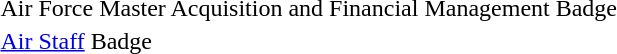<table>
<tr>
<td></td>
<td>Air Force Master Acquisition and Financial Management Badge</td>
</tr>
<tr>
<td></td>
<td><a href='#'>Air Staff</a> Badge</td>
</tr>
</table>
